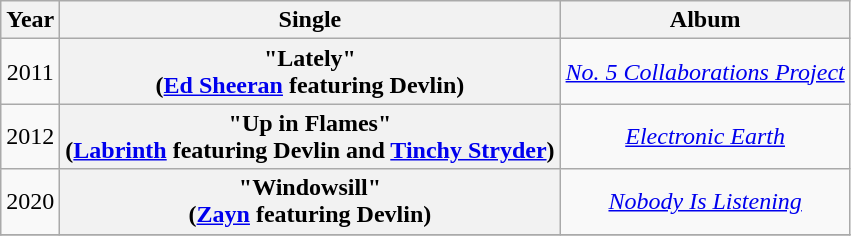<table class="wikitable plainrowheaders" style="text-align:center;">
<tr>
<th scope="col">Year</th>
<th scope="col">Single</th>
<th scope="col">Album</th>
</tr>
<tr>
<td>2011</td>
<th scope="row">"Lately"<br><span>(<a href='#'>Ed Sheeran</a> featuring Devlin)</span></th>
<td><em><a href='#'>No. 5 Collaborations Project</a></em></td>
</tr>
<tr>
<td>2012</td>
<th scope="row">"Up in Flames"<br><span>(<a href='#'>Labrinth</a> featuring Devlin and <a href='#'>Tinchy Stryder</a>)</span></th>
<td><em><a href='#'>Electronic Earth</a></em></td>
</tr>
<tr>
<td>2020</td>
<th scope="row">"Windowsill"<br><span>(<a href='#'>Zayn</a> featuring Devlin)</span></th>
<td><em><a href='#'>Nobody Is Listening</a></em></td>
</tr>
<tr>
</tr>
</table>
